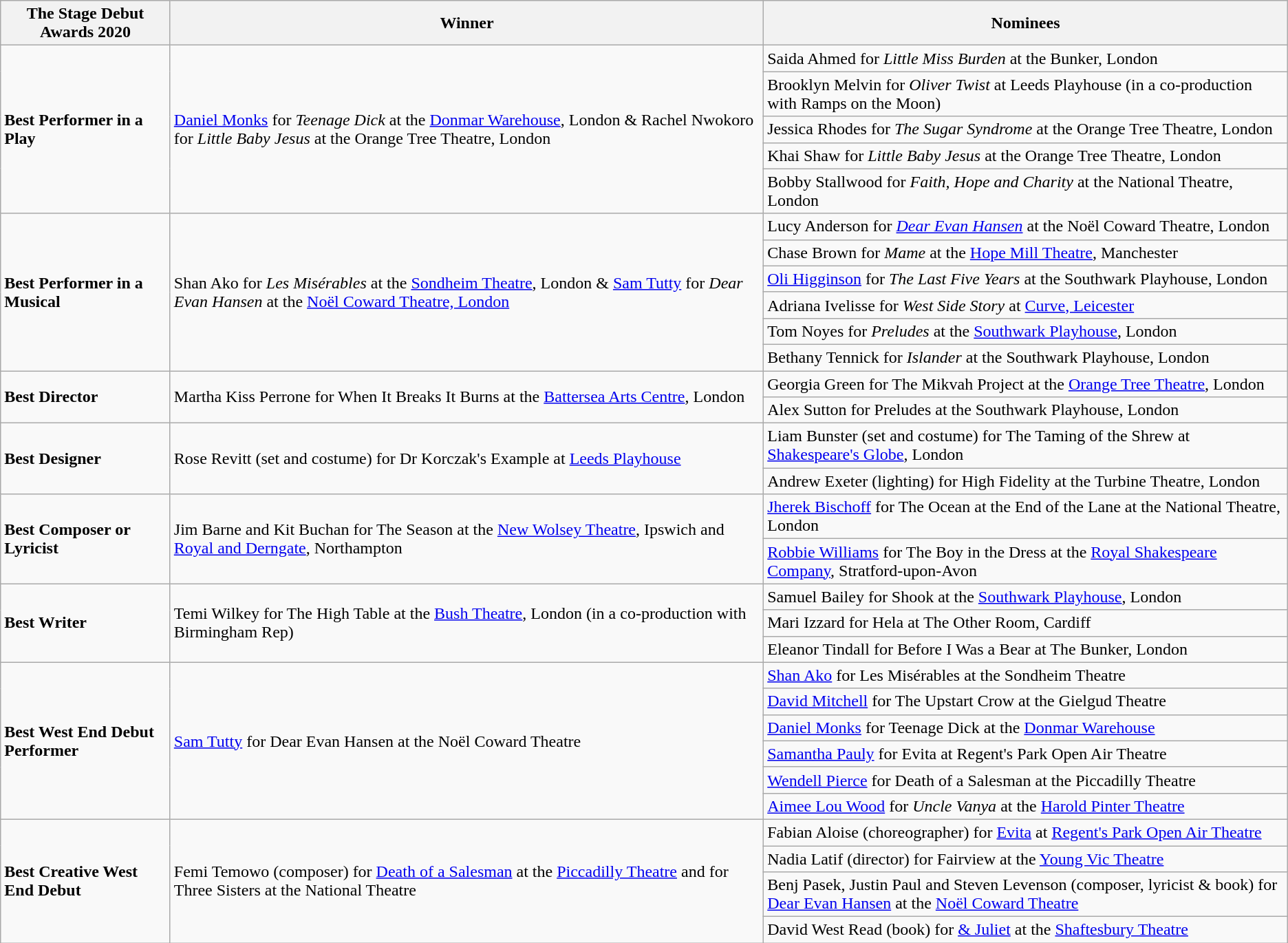<table class="wikitable">
<tr>
<th>The Stage Debut Awards 2020</th>
<th>Winner</th>
<th>Nominees</th>
</tr>
<tr>
<td rowspan="5"><strong>Best Performer in a Play</strong></td>
<td rowspan="5"><a href='#'>Daniel Monks</a> for <em>Teenage Dick</em> at the <a href='#'>Donmar Warehouse</a>, London & Rachel Nwokoro for <em>Little Baby Jesus</em> at the Orange Tree Theatre, London</td>
<td>Saida Ahmed for <em>Little Miss Burden</em> at the Bunker, London</td>
</tr>
<tr>
<td>Brooklyn Melvin for <em>Oliver Twist</em> at Leeds Playhouse (in a co-production with Ramps on the Moon)</td>
</tr>
<tr>
<td>Jessica Rhodes for <em>The Sugar Syndrome</em> at the Orange Tree Theatre, London</td>
</tr>
<tr>
<td>Khai Shaw for <em>Little Baby Jesus</em> at the Orange Tree Theatre, London</td>
</tr>
<tr>
<td>Bobby Stallwood for <em>Faith, Hope and Charity</em> at the National Theatre, London</td>
</tr>
<tr>
<td rowspan="6"><strong>Best Performer in a Musical</strong></td>
<td rowspan="6">Shan Ako for <em>Les Misérables</em> at the <a href='#'>Sondheim Theatre</a>, London & <a href='#'>Sam Tutty</a> for <em>Dear Evan Hansen</em> at the <a href='#'>Noël Coward Theatre, London</a></td>
<td>Lucy Anderson for <em><a href='#'>Dear Evan Hansen</a></em> at the Noël Coward Theatre, London</td>
</tr>
<tr>
<td>Chase Brown for <em>Mame</em> at the <a href='#'>Hope Mill Theatre</a>, Manchester</td>
</tr>
<tr>
<td><a href='#'>Oli Higginson</a> for <em>The Last Five Years</em> at the Southwark Playhouse, London</td>
</tr>
<tr>
<td>Adriana Ivelisse for <em>West Side Story</em> at <a href='#'>Curve, Leicester</a></td>
</tr>
<tr>
<td>Tom Noyes for <em>Preludes</em> at the <a href='#'>Southwark Playhouse</a>, London</td>
</tr>
<tr>
<td>Bethany Tennick for <em>Islander</em> at the Southwark Playhouse, London</td>
</tr>
<tr>
<td rowspan="2"><strong>Best Director</strong></td>
<td rowspan="2">Martha Kiss Perrone for When It Breaks It Burns at the <a href='#'>Battersea Arts Centre</a>, London</td>
<td>Georgia Green for The Mikvah Project at the <a href='#'>Orange Tree Theatre</a>, London</td>
</tr>
<tr>
<td>Alex Sutton for Preludes at the Southwark Playhouse, London</td>
</tr>
<tr>
<td rowspan="2"><strong>Best Designer</strong></td>
<td rowspan="2">Rose Revitt (set and costume) for Dr Korczak's Example at <a href='#'>Leeds Playhouse</a></td>
<td>Liam Bunster (set and costume) for The Taming of the Shrew at <a href='#'>Shakespeare's Globe</a>, London</td>
</tr>
<tr>
<td>Andrew Exeter (lighting) for High Fidelity at the Turbine Theatre, London</td>
</tr>
<tr>
<td rowspan="2"><strong>Best Composer or Lyricist</strong></td>
<td rowspan="2">Jim Barne and Kit Buchan for The Season at the <a href='#'>New Wolsey Theatre</a>, Ipswich and <a href='#'>Royal and Derngate</a>, Northampton</td>
<td><a href='#'>Jherek Bischoff</a> for The Ocean at the End of the Lane at the National Theatre, London</td>
</tr>
<tr>
<td><a href='#'>Robbie Williams</a> for The Boy in the Dress at the <a href='#'>Royal Shakespeare Company</a>, Stratford-upon-Avon</td>
</tr>
<tr>
<td rowspan="3"><strong>Best Writer</strong></td>
<td rowspan="3">Temi Wilkey for The High Table at the <a href='#'>Bush Theatre</a>, London (in a co-production with Birmingham Rep)</td>
<td>Samuel Bailey for Shook at the <a href='#'>Southwark Playhouse</a>, London</td>
</tr>
<tr>
<td>Mari Izzard for Hela at The Other Room, Cardiff</td>
</tr>
<tr>
<td>Eleanor Tindall for Before I Was a Bear at The Bunker, London</td>
</tr>
<tr>
<td rowspan="6"><strong>Best West End Debut Performer</strong></td>
<td rowspan="6"><a href='#'>Sam Tutty</a> for Dear Evan Hansen at the Noël Coward Theatre</td>
<td><a href='#'>Shan Ako</a> for Les Misérables at the Sondheim Theatre</td>
</tr>
<tr>
<td><a href='#'>David Mitchell</a> for The Upstart Crow at the Gielgud Theatre</td>
</tr>
<tr>
<td><a href='#'>Daniel Monks</a> for Teenage Dick at the <a href='#'>Donmar Warehouse</a></td>
</tr>
<tr>
<td><a href='#'>Samantha Pauly</a> for Evita at Regent's Park Open Air Theatre</td>
</tr>
<tr>
<td><a href='#'>Wendell Pierce</a> for Death of a Salesman at the Piccadilly Theatre</td>
</tr>
<tr>
<td><a href='#'>Aimee Lou Wood</a> for <em>Uncle Vanya</em> at the <a href='#'>Harold Pinter Theatre</a></td>
</tr>
<tr>
<td rowspan="5"><strong>Best Creative West End Debut</strong></td>
<td rowspan="5">Femi Temowo (composer) for <a href='#'>Death of a Salesman</a> at the <a href='#'>Piccadilly Theatre</a> and for Three Sisters at the National Theatre</td>
<td>Fabian Aloise (choreographer) for <a href='#'>Evita</a> at <a href='#'>Regent's Park Open Air Theatre</a></td>
</tr>
<tr>
<td>Nadia Latif (director) for Fairview at the <a href='#'>Young Vic Theatre</a></td>
</tr>
<tr>
<td>Benj Pasek, Justin Paul and Steven Levenson (composer, lyricist & book) for <a href='#'>Dear Evan Hansen</a> at the <a href='#'>Noël Coward Theatre</a></td>
</tr>
<tr>
<td>David West Read (book) for <a href='#'>& Juliet</a> at the <a href='#'>Shaftesbury Theatre</a></td>
</tr>
</table>
